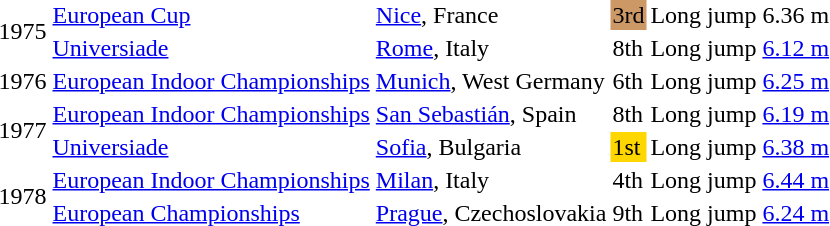<table>
<tr>
<td rowspan=2>1975</td>
<td><a href='#'>European Cup</a></td>
<td><a href='#'>Nice</a>, France</td>
<td bgcolor="cc9966">3rd</td>
<td>Long jump</td>
<td>6.36 m</td>
</tr>
<tr>
<td><a href='#'>Universiade</a></td>
<td><a href='#'>Rome</a>, Italy</td>
<td>8th</td>
<td>Long jump</td>
<td><a href='#'>6.12 m</a></td>
</tr>
<tr>
<td>1976</td>
<td><a href='#'>European Indoor Championships</a></td>
<td><a href='#'>Munich</a>, West Germany</td>
<td>6th</td>
<td>Long jump</td>
<td><a href='#'>6.25 m</a></td>
</tr>
<tr>
<td rowspan="2">1977</td>
<td><a href='#'>European Indoor Championships</a></td>
<td><a href='#'>San Sebastián</a>, Spain</td>
<td>8th</td>
<td>Long jump</td>
<td><a href='#'>6.19 m</a></td>
</tr>
<tr>
<td><a href='#'>Universiade</a></td>
<td><a href='#'>Sofia</a>, Bulgaria</td>
<td bgcolor="gold">1st</td>
<td>Long jump</td>
<td><a href='#'>6.38 m</a></td>
</tr>
<tr>
<td rowspan=2>1978</td>
<td><a href='#'>European Indoor Championships</a></td>
<td><a href='#'>Milan</a>, Italy</td>
<td>4th</td>
<td>Long jump</td>
<td><a href='#'>6.44 m</a></td>
</tr>
<tr>
<td><a href='#'>European Championships</a></td>
<td><a href='#'>Prague</a>, Czechoslovakia</td>
<td>9th</td>
<td>Long jump</td>
<td><a href='#'>6.24 m</a></td>
</tr>
</table>
